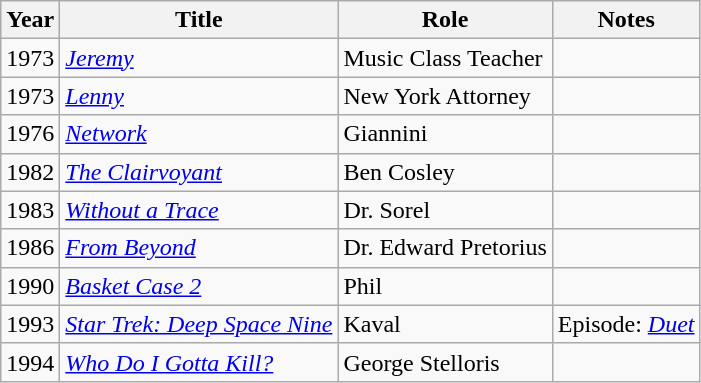<table class="wikitable">
<tr>
<th>Year</th>
<th>Title</th>
<th>Role</th>
<th>Notes</th>
</tr>
<tr>
<td>1973</td>
<td><em><a href='#'>Jeremy</a></em></td>
<td>Music Class Teacher</td>
<td></td>
</tr>
<tr>
<td>1973</td>
<td><em><a href='#'>Lenny</a></em></td>
<td>New York Attorney</td>
<td></td>
</tr>
<tr>
<td>1976</td>
<td><em><a href='#'>Network</a></em></td>
<td>Giannini</td>
<td></td>
</tr>
<tr>
<td>1982</td>
<td><em><a href='#'>The Clairvoyant</a></em></td>
<td>Ben Cosley</td>
<td></td>
</tr>
<tr>
<td>1983</td>
<td><em><a href='#'>Without a Trace</a></em></td>
<td>Dr. Sorel</td>
<td></td>
</tr>
<tr>
<td>1986</td>
<td><em><a href='#'>From Beyond</a></em></td>
<td>Dr. Edward Pretorius</td>
<td></td>
</tr>
<tr>
<td>1990</td>
<td><em><a href='#'>Basket Case 2</a></em></td>
<td>Phil</td>
<td></td>
</tr>
<tr>
<td>1993</td>
<td><em><a href='#'>Star Trek: Deep Space Nine</a></em></td>
<td>Kaval</td>
<td>Episode: <em><a href='#'>Duet</a></em></td>
</tr>
<tr>
<td>1994</td>
<td><em><a href='#'>Who Do I Gotta Kill?</a></em></td>
<td>George Stelloris</td>
<td></td>
</tr>
</table>
